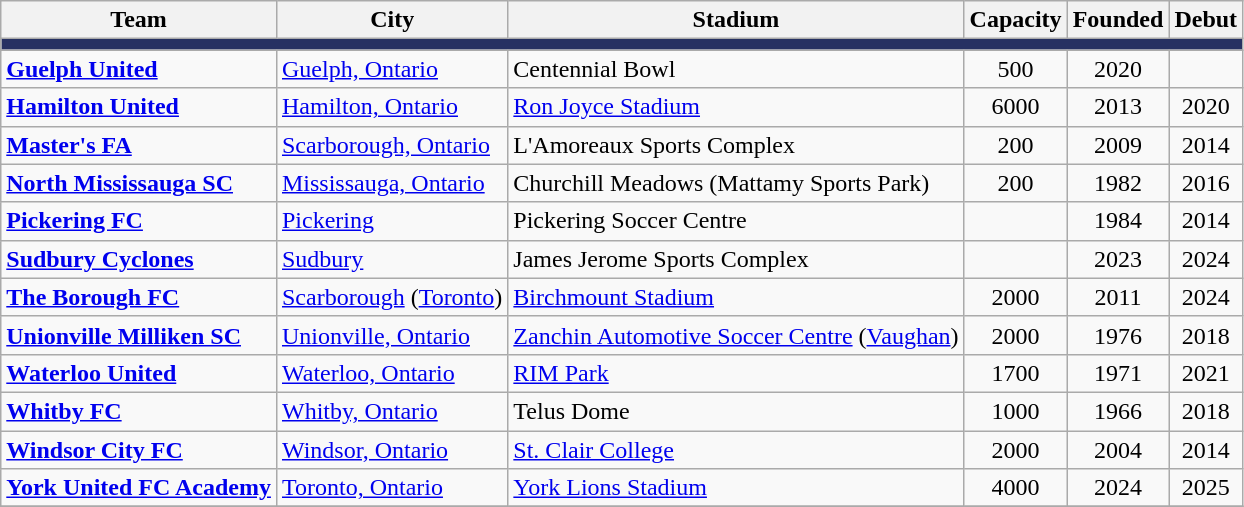<table class="wikitable sortable" style="text-align:left;">
<tr>
<th style="background:">Team</th>
<th style="background:">City</th>
<th style="background:">Stadium</th>
<th style="background:">Capacity</th>
<th style="background:">Founded</th>
<th style="background:">Debut</th>
</tr>
<tr>
<th style="background:#273162;" colspan="7"></th>
</tr>
<tr>
<td><strong><a href='#'>Guelph United</a></strong></td>
<td><a href='#'>Guelph, Ontario</a></td>
<td>Centennial Bowl</td>
<td style="text-align:center;">500</td>
<td style="text-align:center;">2020</td>
</tr>
<tr>
<td><strong><a href='#'>Hamilton United</a></strong></td>
<td><a href='#'>Hamilton, Ontario</a></td>
<td><a href='#'>Ron Joyce Stadium</a></td>
<td style="text-align:center;">6000</td>
<td style="text-align:center;">2013</td>
<td style="text-align:center;">2020</td>
</tr>
<tr>
<td><strong><a href='#'>Master's FA</a></strong></td>
<td><a href='#'>Scarborough, Ontario</a></td>
<td>L'Amoreaux Sports Complex</td>
<td style="text-align:center;">200</td>
<td style="text-align:center;">2009</td>
<td style="text-align:center;">2014</td>
</tr>
<tr>
<td><strong><a href='#'>North Mississauga SC</a></strong></td>
<td><a href='#'>Mississauga, Ontario</a></td>
<td>Churchill Meadows (Mattamy Sports Park)</td>
<td style="text-align:center;">200</td>
<td style="text-align:center;">1982</td>
<td style="text-align:center;">2016</td>
</tr>
<tr>
<td><strong><a href='#'>Pickering FC</a></strong></td>
<td><a href='#'>Pickering</a></td>
<td>Pickering Soccer Centre</td>
<td></td>
<td align="center">1984</td>
<td align="center">2014</td>
</tr>
<tr>
<td><strong><a href='#'>Sudbury Cyclones</a></strong></td>
<td><a href='#'>Sudbury</a></td>
<td>James Jerome Sports Complex</td>
<td></td>
<td align="center">2023</td>
<td align="center">2024</td>
</tr>
<tr>
<td><strong><a href='#'>The Borough FC</a></strong></td>
<td><a href='#'>Scarborough</a> (<a href='#'>Toronto</a>)</td>
<td><a href='#'>Birchmount Stadium</a></td>
<td style="text-align:center;">2000</td>
<td align="center">2011</td>
<td align="center">2024</td>
</tr>
<tr>
<td><strong><a href='#'>Unionville Milliken SC</a></strong></td>
<td><a href='#'>Unionville, Ontario</a></td>
<td><a href='#'>Zanchin Automotive Soccer Centre</a> (<a href='#'>Vaughan</a>)</td>
<td style="text-align:center;">2000</td>
<td style="text-align:center;">1976</td>
<td style="text-align:center;">2018</td>
</tr>
<tr>
<td><strong><a href='#'>Waterloo United</a></strong></td>
<td><a href='#'>Waterloo, Ontario</a></td>
<td><a href='#'>RIM Park</a></td>
<td style="text-align:center;">1700</td>
<td style="text-align:center;">1971</td>
<td style="text-align:center;">2021</td>
</tr>
<tr>
<td><strong><a href='#'>Whitby FC</a></strong></td>
<td><a href='#'>Whitby, Ontario</a></td>
<td>Telus Dome</td>
<td style="text-align:center;">1000</td>
<td style="text-align:center;">1966</td>
<td style="text-align:center;">2018</td>
</tr>
<tr>
<td><strong><a href='#'>Windsor City FC</a></strong></td>
<td><a href='#'>Windsor, Ontario</a></td>
<td><a href='#'>St. Clair College</a></td>
<td style="text-align:center;">2000</td>
<td style="text-align:center;">2004</td>
<td style="text-align:center;">2014</td>
</tr>
<tr>
<td><strong><a href='#'>York United FC Academy</a></strong></td>
<td><a href='#'>Toronto, Ontario</a></td>
<td><a href='#'>York Lions Stadium</a></td>
<td style="text-align:center;">4000</td>
<td style="text-align:center;">2024</td>
<td style="text-align:center;">2025</td>
</tr>
<tr>
</tr>
</table>
